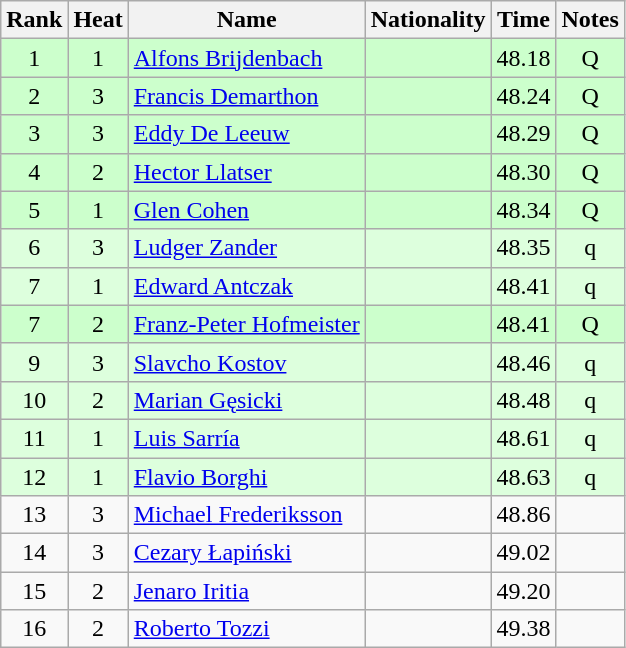<table class="wikitable sortable" style="text-align:center">
<tr>
<th>Rank</th>
<th>Heat</th>
<th>Name</th>
<th>Nationality</th>
<th>Time</th>
<th>Notes</th>
</tr>
<tr bgcolor=ccffcc>
<td>1</td>
<td>1</td>
<td align="left"><a href='#'>Alfons Brijdenbach</a></td>
<td align=left></td>
<td>48.18</td>
<td>Q</td>
</tr>
<tr bgcolor=ccffcc>
<td>2</td>
<td>3</td>
<td align="left"><a href='#'>Francis Demarthon</a></td>
<td align=left></td>
<td>48.24</td>
<td>Q</td>
</tr>
<tr bgcolor=ccffcc>
<td>3</td>
<td>3</td>
<td align="left"><a href='#'>Eddy De Leeuw</a></td>
<td align=left></td>
<td>48.29</td>
<td>Q</td>
</tr>
<tr bgcolor=ccffcc>
<td>4</td>
<td>2</td>
<td align="left"><a href='#'>Hector Llatser</a></td>
<td align=left></td>
<td>48.30</td>
<td>Q</td>
</tr>
<tr bgcolor=ccffcc>
<td>5</td>
<td>1</td>
<td align="left"><a href='#'>Glen Cohen</a></td>
<td align=left></td>
<td>48.34</td>
<td>Q</td>
</tr>
<tr bgcolor=ddffdd>
<td>6</td>
<td>3</td>
<td align="left"><a href='#'>Ludger Zander</a></td>
<td align=left></td>
<td>48.35</td>
<td>q</td>
</tr>
<tr bgcolor=ddffdd>
<td>7</td>
<td>1</td>
<td align="left"><a href='#'>Edward Antczak</a></td>
<td align=left></td>
<td>48.41</td>
<td>q</td>
</tr>
<tr bgcolor=ccffcc>
<td>7</td>
<td>2</td>
<td align="left"><a href='#'>Franz-Peter Hofmeister</a></td>
<td align=left></td>
<td>48.41</td>
<td>Q</td>
</tr>
<tr bgcolor=ddffdd>
<td>9</td>
<td>3</td>
<td align="left"><a href='#'>Slavcho Kostov</a></td>
<td align=left></td>
<td>48.46</td>
<td>q</td>
</tr>
<tr bgcolor=ddffdd>
<td>10</td>
<td>2</td>
<td align="left"><a href='#'>Marian Gęsicki</a></td>
<td align=left></td>
<td>48.48</td>
<td>q</td>
</tr>
<tr bgcolor=ddffdd>
<td>11</td>
<td>1</td>
<td align="left"><a href='#'>Luis Sarría</a></td>
<td align=left></td>
<td>48.61</td>
<td>q</td>
</tr>
<tr bgcolor=ddffdd>
<td>12</td>
<td>1</td>
<td align="left"><a href='#'>Flavio Borghi</a></td>
<td align=left></td>
<td>48.63</td>
<td>q</td>
</tr>
<tr>
<td>13</td>
<td>3</td>
<td align="left"><a href='#'>Michael Frederiksson</a></td>
<td align=left></td>
<td>48.86</td>
<td></td>
</tr>
<tr>
<td>14</td>
<td>3</td>
<td align="left"><a href='#'>Cezary Łapiński</a></td>
<td align=left></td>
<td>49.02</td>
<td></td>
</tr>
<tr>
<td>15</td>
<td>2</td>
<td align="left"><a href='#'>Jenaro Iritia</a></td>
<td align=left></td>
<td>49.20</td>
<td></td>
</tr>
<tr>
<td>16</td>
<td>2</td>
<td align="left"><a href='#'>Roberto Tozzi</a></td>
<td align=left></td>
<td>49.38</td>
<td></td>
</tr>
</table>
